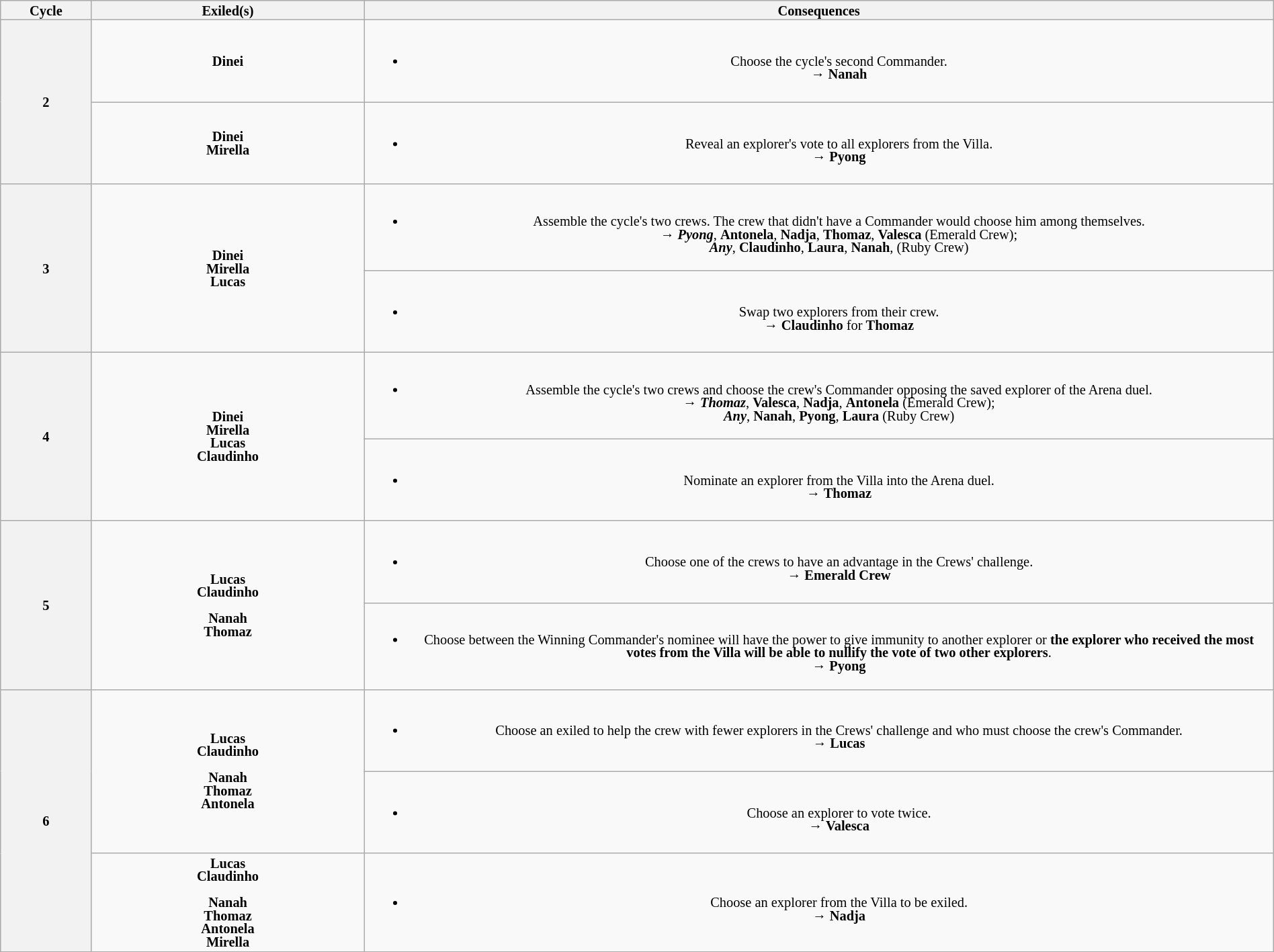<table class="wikitable" style="text-align:center; font-size:85%; width:100%; line-height:13px">
<tr>
<th style="width:05%">Cycle</th>
<th style="width:15%">Exiled(s)</th>
<th style="width:50%">Consequences</th>
</tr>
<tr>
<th rowspan=2>2</th>
<td style="height:75px"><strong>Dinei</strong></td>
<td><br><ul><li>Choose the cycle's second Commander.<br>→ <strong>Nanah</strong></li></ul></td>
</tr>
<tr>
<td style="height:75px"><strong>Dinei</strong><br><strong>Mirella</strong></td>
<td><br><ul><li>Reveal an explorer's vote to all explorers from the Villa.<br>→ <strong>Pyong</strong></li></ul></td>
</tr>
<tr>
<th rowspan=2>3</th>
<td style="height:150px" rowspan=2><strong>Dinei</strong><br><strong>Mirella</strong><br><strong>Lucas</strong></td>
<td style="height:75px"><br><ul><li>Assemble the cycle's two crews. The crew that didn't have a Commander would choose him among themselves.<br>→ <strong><em>Pyong</em></strong>, <strong>Antonela</strong>, <strong>Nadja</strong>, <strong>Thomaz</strong>, <strong>Valesca</strong> (Emerald Crew);<br><strong><em>Any</em></strong>, <strong>Claudinho</strong>, <strong>Laura</strong>, <strong>Nanah</strong>, <strong></strong> (Ruby Crew)</li></ul></td>
</tr>
<tr>
<td style="height:75px"><br><ul><li>Swap two explorers from their crew.<br>→ <strong>Claudinho</strong> for <strong>Thomaz</strong></li></ul></td>
</tr>
<tr>
<th rowspan=2>4</th>
<td style="height:150px" rowspan=2><strong>Dinei</strong><br><strong>Mirella</strong><br><strong>Lucas</strong><br><strong>Claudinho</strong><br><strong></strong></td>
<td style="height:75px"><br><ul><li>Assemble the cycle's two crews and choose the crew's Commander opposing the saved explorer of the Arena duel.<br>→ <strong><em>Thomaz</em></strong>, <strong>Valesca</strong>, <strong>Nadja</strong>, <strong>Antonela</strong> (Emerald Crew);<br><strong><em>Any</em></strong>, <strong>Nanah</strong>, <strong>Pyong</strong>, <strong>Laura</strong> (Ruby Crew)</li></ul></td>
</tr>
<tr>
<td style="height:75px"><br><ul><li>Nominate an explorer from the Villa into the Arena duel.<br>→ <strong>Thomaz</strong></li></ul></td>
</tr>
<tr>
<th rowspan=2>5</th>
<td style="height:150px" rowspan=2><strong>Lucas</strong><br><strong>Claudinho</strong><br><strong></strong><br><strong>Nanah</strong><br><strong>Thomaz</strong></td>
<td style="height:75px"><br><ul><li>Choose one of the crews to have an advantage in the Crews' challenge.<br>→ <strong>Emerald Crew</strong></li></ul></td>
</tr>
<tr>
<td style="height:75px"><br><ul><li>Choose between the Winning Commander's nominee will have the power to give immunity to another explorer or <strong>the explorer who received the most votes from the Villa will be able to nullify the vote of two other explorers</strong>.<br>→ <strong>Pyong</strong></li></ul></td>
</tr>
<tr>
<th style="height:225px" rowspan=3>6</th>
<td style="height:150px" rowspan=2><strong>Lucas</strong><br><strong>Claudinho</strong><br><strong></strong><br><strong>Nanah</strong><br><strong>Thomaz</strong><br><strong>Antonela</strong></td>
<td style="height:75px"><br><ul><li>Choose an exiled to help the crew with fewer explorers in the Crews' challenge and who must choose the crew's Commander.<br>→ <strong>Lucas</strong></li></ul></td>
</tr>
<tr>
<td style="height:75px"><br><ul><li>Choose an explorer to vote twice.<br>→ <strong>Valesca</strong></li></ul></td>
</tr>
<tr>
<td style="height:75px"><strong>Lucas</strong><br><strong>Claudinho</strong><br><strong></strong><br><strong>Nanah</strong><br><strong>Thomaz</strong><br><strong>Antonela</strong><br><strong>Mirella</strong></td>
<td><br><ul><li>Choose an explorer from the Villa to be exiled.<br>→ <strong>Nadja</strong></li></ul></td>
</tr>
</table>
